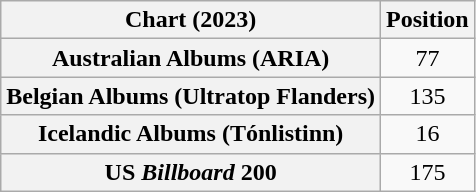<table class="wikitable sortable plainrowheaders" style="text-align:center">
<tr>
<th scope="col">Chart (2023)</th>
<th scope="col">Position</th>
</tr>
<tr>
<th scope="row">Australian Albums (ARIA)</th>
<td>77</td>
</tr>
<tr>
<th scope="row">Belgian Albums (Ultratop Flanders)</th>
<td>135</td>
</tr>
<tr>
<th scope="row">Icelandic Albums (Tónlistinn)</th>
<td>16</td>
</tr>
<tr>
<th scope="row">US <em>Billboard</em> 200</th>
<td>175</td>
</tr>
</table>
